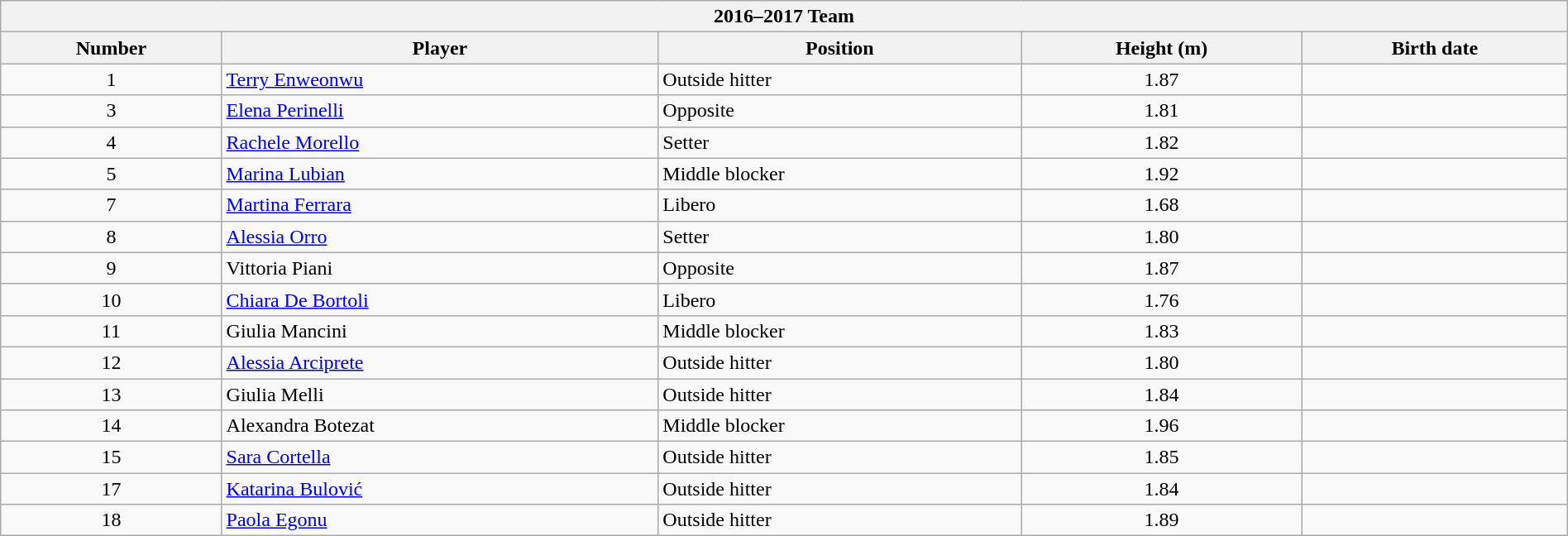<table class="wikitable collapsible collapsed" style="width:100%;">
<tr>
<th colspan=6><strong>2016–2017 Team</strong></th>
</tr>
<tr>
<th>Number</th>
<th>Player</th>
<th>Position</th>
<th>Height (m)</th>
<th>Birth date</th>
</tr>
<tr>
<td align=center>1</td>
<td> <a href='#'>Terry Enweonwu</a></td>
<td>Outside hitter</td>
<td align=center>1.87</td>
<td></td>
</tr>
<tr>
<td align=center>3</td>
<td> <a href='#'>Elena Perinelli</a></td>
<td>Opposite</td>
<td align=center>1.81</td>
<td></td>
</tr>
<tr>
<td align=center>4</td>
<td> <a href='#'>Rachele Morello</a></td>
<td>Setter</td>
<td align=center>1.82</td>
<td></td>
</tr>
<tr>
<td align=center>5</td>
<td> <a href='#'>Marina Lubian</a></td>
<td>Middle blocker</td>
<td align=center>1.92</td>
<td></td>
</tr>
<tr>
<td align=center>7</td>
<td> <a href='#'>Martina Ferrara</a></td>
<td>Libero</td>
<td align=center>1.68</td>
<td></td>
</tr>
<tr>
<td align=center>8</td>
<td> <a href='#'>Alessia Orro</a></td>
<td>Setter</td>
<td align=center>1.80</td>
<td></td>
</tr>
<tr>
<td align=center>9</td>
<td> Vittoria Piani</td>
<td>Opposite</td>
<td align=center>1.87</td>
<td></td>
</tr>
<tr>
<td align=center>10</td>
<td> <a href='#'>Chiara De Bortoli</a></td>
<td>Libero</td>
<td align=center>1.76</td>
<td></td>
</tr>
<tr>
<td align=center>11</td>
<td> Giulia Mancini</td>
<td>Middle blocker</td>
<td align=center>1.83</td>
<td></td>
</tr>
<tr>
<td align=center>12</td>
<td> <a href='#'>Alessia Arciprete</a></td>
<td>Outside hitter</td>
<td align=center>1.80</td>
<td></td>
</tr>
<tr>
<td align=center>13</td>
<td> Giulia Melli</td>
<td>Outside hitter</td>
<td align=center>1.84</td>
<td></td>
</tr>
<tr>
<td align=center>14</td>
<td> Alexandra Botezat</td>
<td>Middle blocker</td>
<td align=center>1.96</td>
<td></td>
</tr>
<tr>
<td align=center>15</td>
<td> <a href='#'>Sara Cortella</a></td>
<td>Outside hitter</td>
<td align=center>1.85</td>
<td></td>
</tr>
<tr>
<td align=center>17</td>
<td> <a href='#'>Katarina Bulović</a></td>
<td>Outside hitter</td>
<td align=center>1.84</td>
<td></td>
</tr>
<tr>
<td align=center>18</td>
<td> <a href='#'>Paola Egonu</a></td>
<td>Outside hitter</td>
<td align=center>1.89</td>
<td></td>
</tr>
</table>
